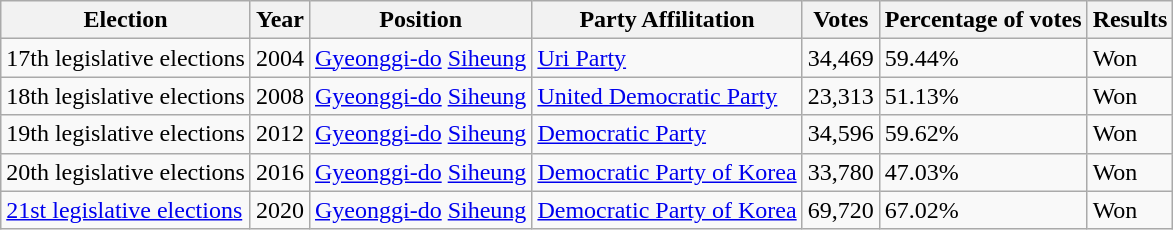<table class="wikitable">
<tr>
<th>Election</th>
<th>Year</th>
<th>Position</th>
<th>Party Affilitation</th>
<th>Votes</th>
<th>Percentage of votes</th>
<th>Results</th>
</tr>
<tr>
<td>17th legislative elections</td>
<td>2004</td>
<td><a href='#'>Gyeonggi-do</a> <a href='#'>Siheung</a></td>
<td><a href='#'>Uri Party</a></td>
<td>34,469</td>
<td>59.44%</td>
<td>Won</td>
</tr>
<tr>
<td>18th legislative elections</td>
<td>2008</td>
<td><a href='#'>Gyeonggi-do</a> <a href='#'>Siheung</a></td>
<td><a href='#'>United Democratic Party</a></td>
<td>23,313</td>
<td>51.13%</td>
<td>Won</td>
</tr>
<tr>
<td>19th legislative elections</td>
<td>2012</td>
<td><a href='#'>Gyeonggi-do</a> <a href='#'>Siheung</a></td>
<td><a href='#'>Democratic Party</a></td>
<td>34,596</td>
<td>59.62%</td>
<td>Won</td>
</tr>
<tr>
<td>20th legislative elections</td>
<td>2016</td>
<td><a href='#'>Gyeonggi-do</a> <a href='#'>Siheung</a></td>
<td><a href='#'>Democratic Party of Korea</a></td>
<td>33,780</td>
<td>47.03%</td>
<td>Won</td>
</tr>
<tr>
<td><a href='#'>21st legislative elections</a></td>
<td>2020</td>
<td><a href='#'>Gyeonggi-do</a> <a href='#'>Siheung</a></td>
<td><a href='#'>Democratic Party of Korea</a></td>
<td>69,720</td>
<td>67.02%</td>
<td>Won</td>
</tr>
</table>
